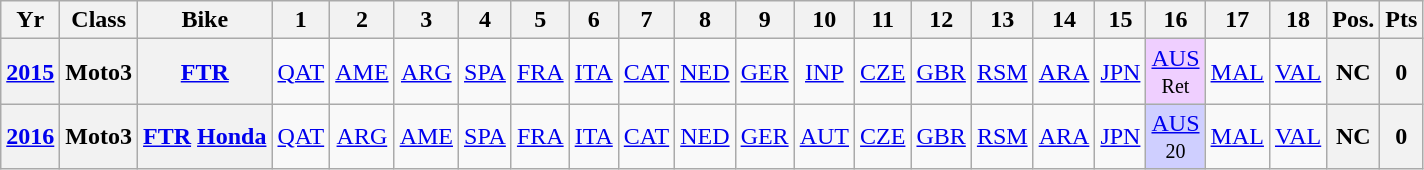<table class="wikitable" style="text-align:center">
<tr>
<th>Yr</th>
<th>Class</th>
<th>Bike</th>
<th>1</th>
<th>2</th>
<th>3</th>
<th>4</th>
<th>5</th>
<th>6</th>
<th>7</th>
<th>8</th>
<th>9</th>
<th>10</th>
<th>11</th>
<th>12</th>
<th>13</th>
<th>14</th>
<th>15</th>
<th>16</th>
<th>17</th>
<th>18</th>
<th>Pos.</th>
<th>Pts</th>
</tr>
<tr>
<th><a href='#'>2015</a></th>
<th>Moto3</th>
<th><a href='#'>FTR</a></th>
<td><a href='#'>QAT</a></td>
<td><a href='#'>AME</a></td>
<td><a href='#'>ARG</a></td>
<td><a href='#'>SPA</a></td>
<td><a href='#'>FRA</a></td>
<td><a href='#'>ITA</a></td>
<td><a href='#'>CAT</a></td>
<td><a href='#'>NED</a></td>
<td><a href='#'>GER</a></td>
<td><a href='#'>INP</a></td>
<td><a href='#'>CZE</a></td>
<td><a href='#'>GBR</a></td>
<td><a href='#'>RSM</a></td>
<td><a href='#'>ARA</a></td>
<td><a href='#'>JPN</a></td>
<td style="background:#efcfff;"><a href='#'>AUS</a><br><small>Ret</small></td>
<td><a href='#'>MAL</a></td>
<td><a href='#'>VAL</a></td>
<th>NC</th>
<th>0</th>
</tr>
<tr>
<th><a href='#'>2016</a></th>
<th>Moto3</th>
<th><a href='#'>FTR</a> <a href='#'>Honda</a></th>
<td><a href='#'>QAT</a></td>
<td><a href='#'>ARG</a></td>
<td><a href='#'>AME</a></td>
<td><a href='#'>SPA</a></td>
<td><a href='#'>FRA</a></td>
<td><a href='#'>ITA</a></td>
<td><a href='#'>CAT</a></td>
<td><a href='#'>NED</a></td>
<td><a href='#'>GER</a></td>
<td><a href='#'>AUT</a></td>
<td><a href='#'>CZE</a></td>
<td><a href='#'>GBR</a></td>
<td><a href='#'>RSM</a></td>
<td><a href='#'>ARA</a></td>
<td><a href='#'>JPN</a></td>
<td style="background:#cfcfff;"><a href='#'>AUS</a><br><small>20</small></td>
<td><a href='#'>MAL</a></td>
<td><a href='#'>VAL</a></td>
<th>NC</th>
<th>0</th>
</tr>
</table>
